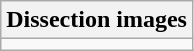<table class="wikitable collapsible collapsed">
<tr>
<th>Dissection images</th>
</tr>
<tr>
<td></td>
</tr>
</table>
